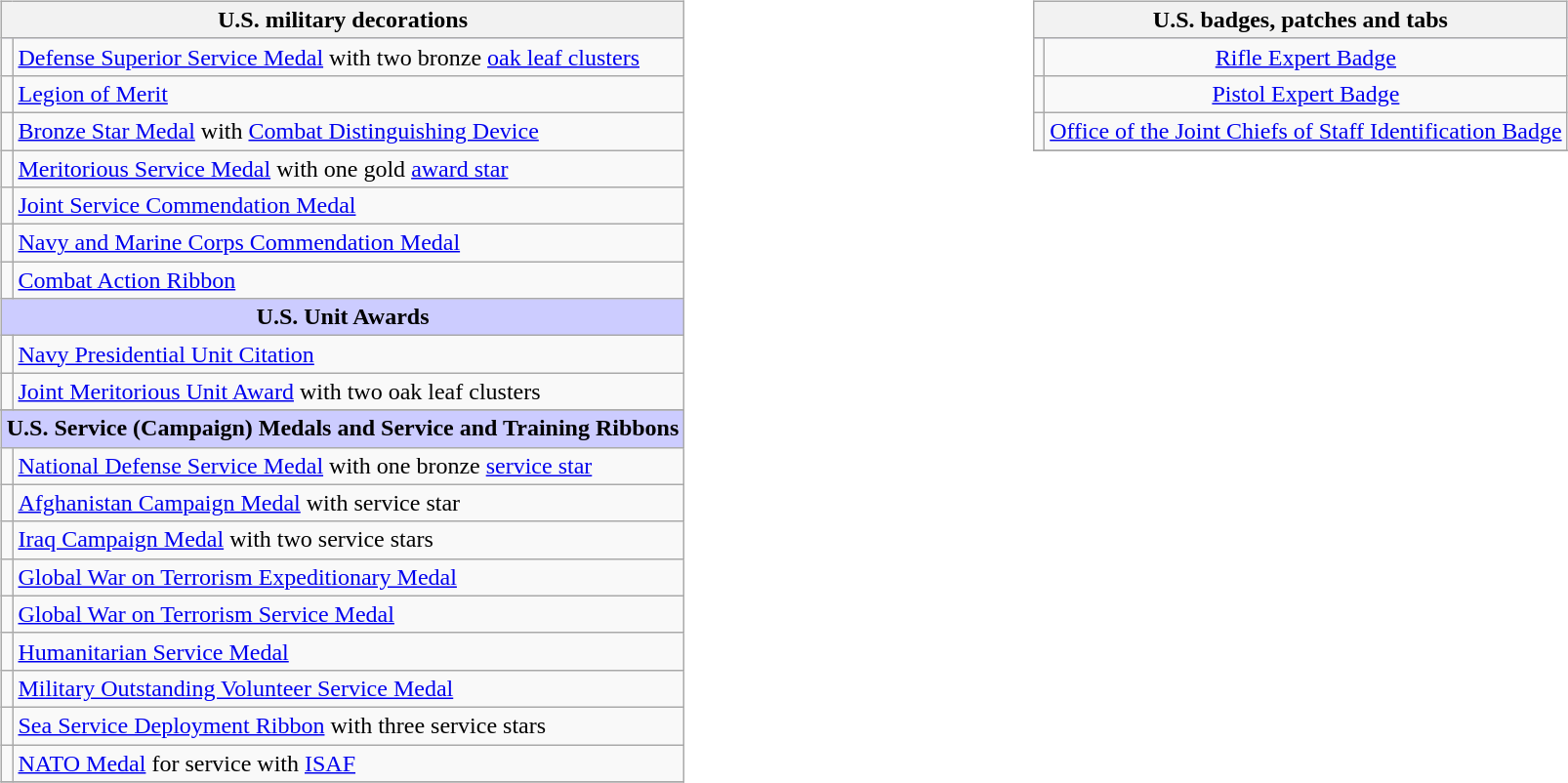<table style="width:100%;">
<tr>
<td valign="top"><br><table class="wikitable">
<tr style="background:#ccf; text-align:center;">
<th colspan="2"><strong>U.S. military decorations</strong></th>
</tr>
<tr>
<td></td>
<td><a href='#'>Defense Superior Service Medal</a> with two bronze <a href='#'>oak leaf clusters</a></td>
</tr>
<tr>
<td></td>
<td><a href='#'>Legion of Merit</a></td>
</tr>
<tr>
<td></td>
<td><a href='#'>Bronze Star Medal</a> with <a href='#'>Combat Distinguishing Device</a></td>
</tr>
<tr>
<td></td>
<td><a href='#'>Meritorious Service Medal</a> with one gold <a href='#'>award star</a></td>
</tr>
<tr>
<td></td>
<td><a href='#'>Joint Service Commendation Medal</a></td>
</tr>
<tr>
<td></td>
<td><a href='#'>Navy and Marine Corps Commendation Medal</a></td>
</tr>
<tr>
<td></td>
<td><a href='#'>Combat Action Ribbon</a></td>
</tr>
<tr style="background:#ccf; text-align:center;">
<td colspan=2><strong>U.S. Unit Awards</strong></td>
</tr>
<tr>
<td></td>
<td><a href='#'>Navy Presidential Unit Citation</a></td>
</tr>
<tr>
<td></td>
<td><a href='#'>Joint Meritorious Unit Award</a> with two oak leaf clusters</td>
</tr>
<tr>
</tr>
<tr style="background:#ccf; text-align:center;">
<td colspan=2><strong>U.S. Service (Campaign) Medals and Service and Training Ribbons</strong></td>
</tr>
<tr>
<td></td>
<td><a href='#'>National Defense Service Medal</a> with one bronze <a href='#'>service star</a></td>
</tr>
<tr>
<td></td>
<td><a href='#'>Afghanistan Campaign Medal</a> with service star</td>
</tr>
<tr>
<td></td>
<td><a href='#'>Iraq Campaign Medal</a> with two service stars</td>
</tr>
<tr>
<td></td>
<td><a href='#'>Global War on Terrorism Expeditionary Medal</a></td>
</tr>
<tr>
<td></td>
<td><a href='#'>Global War on Terrorism Service Medal</a></td>
</tr>
<tr>
<td></td>
<td><a href='#'>Humanitarian Service Medal</a></td>
</tr>
<tr>
<td></td>
<td><a href='#'>Military Outstanding Volunteer Service Medal</a></td>
</tr>
<tr>
<td></td>
<td><a href='#'>Sea Service Deployment Ribbon</a> with three service stars</td>
</tr>
<tr>
<td></td>
<td><a href='#'>NATO Medal</a> for service with <a href='#'>ISAF</a></td>
</tr>
<tr>
</tr>
</table>
</td>
<td valign="top"><br><table class="wikitable">
<tr style="background:#ccf; text-align:center;">
<th colspan="2"><strong>U.S. badges, patches and tabs</strong></th>
</tr>
<tr>
<td align=center></td>
<td align=center><a href='#'>Rifle Expert Badge</a></td>
</tr>
<tr>
<td align=center></td>
<td align=center><a href='#'>Pistol Expert Badge</a></td>
</tr>
<tr>
<td align=center></td>
<td><a href='#'>Office of the Joint Chiefs of Staff Identification Badge</a></td>
</tr>
<tr>
</tr>
<tr>
</tr>
<tr>
</tr>
</table>
</td>
</tr>
</table>
